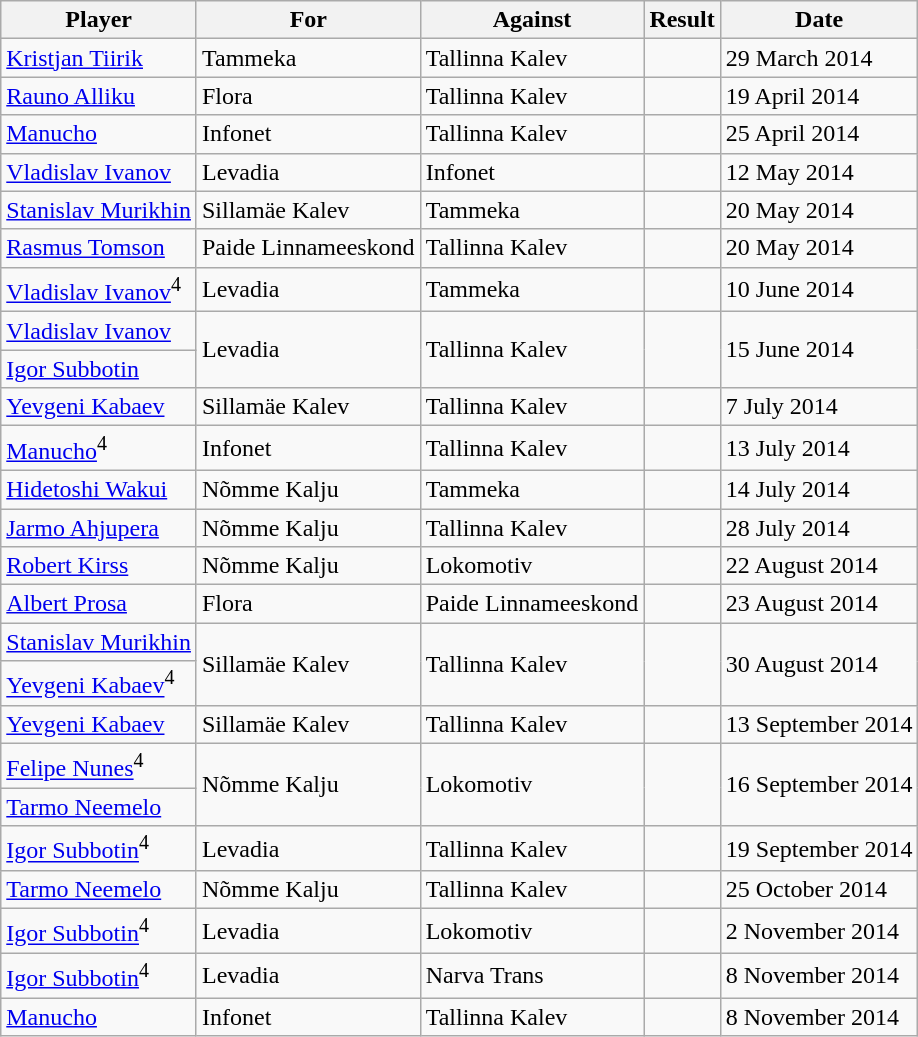<table class="wikitable sortable">
<tr>
<th>Player</th>
<th>For</th>
<th>Against</th>
<th style="text-align:center">Result</th>
<th>Date</th>
</tr>
<tr>
<td> <a href='#'>Kristjan Tiirik</a></td>
<td>Tammeka</td>
<td>Tallinna Kalev</td>
<td align=center></td>
<td>29 March 2014</td>
</tr>
<tr>
<td> <a href='#'>Rauno Alliku</a></td>
<td>Flora</td>
<td>Tallinna Kalev</td>
<td align=center></td>
<td>19 April 2014</td>
</tr>
<tr>
<td> <a href='#'>Manucho</a></td>
<td>Infonet</td>
<td>Tallinna Kalev</td>
<td align=center></td>
<td>25 April 2014</td>
</tr>
<tr>
<td> <a href='#'>Vladislav Ivanov</a></td>
<td>Levadia</td>
<td>Infonet</td>
<td align=center></td>
<td>12 May 2014</td>
</tr>
<tr>
<td> <a href='#'>Stanislav Murikhin</a></td>
<td>Sillamäe Kalev</td>
<td>Tammeka</td>
<td align=center></td>
<td>20 May 2014</td>
</tr>
<tr>
<td> <a href='#'>Rasmus Tomson</a></td>
<td>Paide Linnameeskond</td>
<td>Tallinna Kalev</td>
<td align=center></td>
<td>20 May 2014</td>
</tr>
<tr>
<td> <a href='#'>Vladislav Ivanov</a><sup>4</sup></td>
<td>Levadia</td>
<td>Tammeka</td>
<td align=center></td>
<td>10 June 2014</td>
</tr>
<tr>
<td> <a href='#'>Vladislav Ivanov</a></td>
<td rowspan=2>Levadia</td>
<td rowspan=2>Tallinna Kalev</td>
<td rowspan=2 align=center></td>
<td rowspan=2>15 June 2014</td>
</tr>
<tr>
<td> <a href='#'>Igor Subbotin</a></td>
</tr>
<tr>
<td> <a href='#'>Yevgeni Kabaev</a></td>
<td>Sillamäe Kalev</td>
<td>Tallinna Kalev</td>
<td align=center></td>
<td>7 July 2014</td>
</tr>
<tr>
<td> <a href='#'>Manucho</a><sup>4</sup></td>
<td>Infonet</td>
<td>Tallinna Kalev</td>
<td align=center></td>
<td>13 July 2014</td>
</tr>
<tr>
<td> <a href='#'>Hidetoshi Wakui</a></td>
<td>Nõmme Kalju</td>
<td>Tammeka</td>
<td align=center></td>
<td>14 July 2014</td>
</tr>
<tr>
<td> <a href='#'>Jarmo Ahjupera</a></td>
<td>Nõmme Kalju</td>
<td>Tallinna Kalev</td>
<td align=center></td>
<td>28 July 2014</td>
</tr>
<tr>
<td> <a href='#'>Robert Kirss</a></td>
<td>Nõmme Kalju</td>
<td>Lokomotiv</td>
<td align=center></td>
<td>22 August 2014</td>
</tr>
<tr>
<td> <a href='#'>Albert Prosa</a></td>
<td>Flora</td>
<td>Paide Linnameeskond</td>
<td align=center></td>
<td>23 August 2014</td>
</tr>
<tr>
<td> <a href='#'>Stanislav Murikhin</a></td>
<td rowspan=2>Sillamäe Kalev</td>
<td rowspan=2>Tallinna Kalev</td>
<td rowspan=2 align=center></td>
<td rowspan=2>30 August 2014</td>
</tr>
<tr>
<td> <a href='#'>Yevgeni Kabaev</a><sup>4</sup></td>
</tr>
<tr>
<td> <a href='#'>Yevgeni Kabaev</a></td>
<td>Sillamäe Kalev</td>
<td>Tallinna Kalev</td>
<td align=center></td>
<td>13 September 2014</td>
</tr>
<tr>
<td> <a href='#'>Felipe Nunes</a><sup>4</sup></td>
<td rowspan=2>Nõmme Kalju</td>
<td rowspan=2>Lokomotiv</td>
<td rowspan=2 align=center></td>
<td rowspan=2>16 September 2014</td>
</tr>
<tr>
<td> <a href='#'>Tarmo Neemelo</a></td>
</tr>
<tr>
<td> <a href='#'>Igor Subbotin</a><sup>4</sup></td>
<td>Levadia</td>
<td>Tallinna Kalev</td>
<td align=center></td>
<td>19 September 2014</td>
</tr>
<tr>
<td> <a href='#'>Tarmo Neemelo</a></td>
<td>Nõmme Kalju</td>
<td>Tallinna Kalev</td>
<td align=center></td>
<td>25 October 2014</td>
</tr>
<tr>
<td> <a href='#'>Igor Subbotin</a><sup>4</sup></td>
<td>Levadia</td>
<td>Lokomotiv</td>
<td align=center></td>
<td>2 November 2014</td>
</tr>
<tr>
<td> <a href='#'>Igor Subbotin</a><sup>4</sup></td>
<td>Levadia</td>
<td>Narva Trans</td>
<td align=center></td>
<td>8 November 2014</td>
</tr>
<tr>
<td> <a href='#'>Manucho</a></td>
<td>Infonet</td>
<td>Tallinna Kalev</td>
<td align=center></td>
<td>8 November 2014</td>
</tr>
</table>
